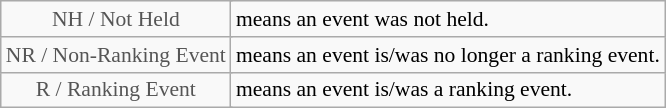<table class="wikitable" style="font-size:90%">
<tr>
<td style="text-align:center; color:#555555;" colspan="4">NH / Not Held</td>
<td>means an event was not held.</td>
</tr>
<tr>
<td style="text-align:center; color:#555555;" colspan="4">NR / Non-Ranking Event</td>
<td>means an event is/was no longer a ranking event.</td>
</tr>
<tr>
<td style="text-align:center; color:#555555;" colspan="4">R / Ranking Event</td>
<td>means an event is/was a ranking event.</td>
</tr>
</table>
